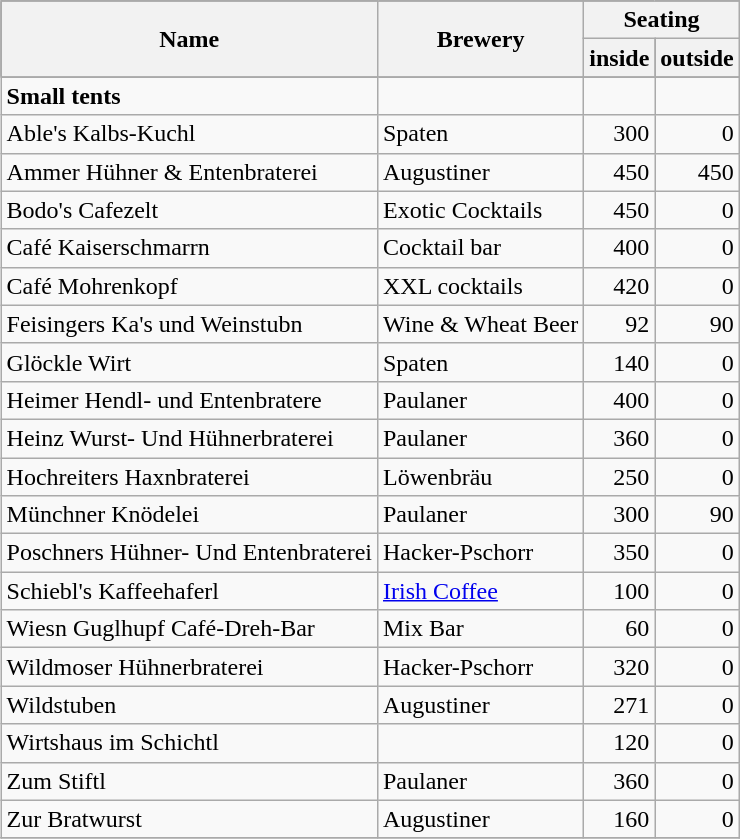<table class="wikitable" style="float: right">
<tr style="background-color:#000000">
<th rowspan=2>Name</th>
<th rowspan=2>Brewery</th>
<th colspan=2>Seating</th>
</tr>
<tr style="background-color:#000000">
<th>inside</th>
<th>outside</th>
</tr>
<tr>
<td><strong>Small tents</strong></td>
<td></td>
<td></td>
<td></td>
</tr>
<tr>
<td>Able's Kalbs-Kuchl</td>
<td>Spaten</td>
<td style="text-align:right;">300</td>
<td style="text-align:right;">0</td>
</tr>
<tr>
<td>Ammer Hühner & Entenbraterei</td>
<td>Augustiner</td>
<td style="text-align:right;">450</td>
<td style="text-align:right;">450</td>
</tr>
<tr>
<td>Bodo's Cafezelt</td>
<td>Exotic Cocktails</td>
<td style="text-align:right;">450</td>
<td style="text-align:right;">0</td>
</tr>
<tr>
<td>Café Kaiserschmarrn</td>
<td>Cocktail bar</td>
<td style="text-align:right;">400</td>
<td style="text-align:right;">0</td>
</tr>
<tr>
<td>Café Mohrenkopf</td>
<td>XXL cocktails</td>
<td style="text-align:right;">420</td>
<td style="text-align:right;">0</td>
</tr>
<tr>
<td>Feisingers Ka's und Weinstubn</td>
<td>Wine & Wheat Beer</td>
<td style="text-align:right;">92</td>
<td style="text-align:right;">90</td>
</tr>
<tr>
<td>Glöckle Wirt</td>
<td>Spaten</td>
<td style="text-align:right;">140</td>
<td style="text-align:right;">0</td>
</tr>
<tr>
<td>Heimer Hendl- und Entenbratere</td>
<td>Paulaner</td>
<td style="text-align:right;">400</td>
<td style="text-align:right;">0</td>
</tr>
<tr>
<td>Heinz Wurst- Und Hühnerbraterei</td>
<td>Paulaner</td>
<td style="text-align:right;">360</td>
<td style="text-align:right;">0</td>
</tr>
<tr>
<td>Hochreiters Haxnbraterei</td>
<td>Löwenbräu</td>
<td style="text-align:right;">250</td>
<td style="text-align:right;">0</td>
</tr>
<tr>
<td>Münchner Knödelei</td>
<td>Paulaner</td>
<td style="text-align:right;">300</td>
<td style="text-align:right;">90</td>
</tr>
<tr>
<td>Poschners Hühner- Und Entenbraterei</td>
<td>Hacker-Pschorr</td>
<td style="text-align:right;">350</td>
<td style="text-align:right;">0</td>
</tr>
<tr>
<td>Schiebl's Kaffeehaferl</td>
<td><a href='#'>Irish Coffee</a></td>
<td style="text-align:right;">100</td>
<td style="text-align:right;">0</td>
</tr>
<tr>
<td>Wiesn Guglhupf Café-Dreh-Bar</td>
<td>Mix Bar</td>
<td style="text-align:right;">60</td>
<td style="text-align:right;">0</td>
</tr>
<tr>
<td>Wildmoser Hühnerbraterei</td>
<td>Hacker-Pschorr</td>
<td style="text-align:right;">320</td>
<td style="text-align:right;">0</td>
</tr>
<tr>
<td>Wildstuben</td>
<td>Augustiner</td>
<td style="text-align:right;">271</td>
<td style="text-align:right;">0</td>
</tr>
<tr>
<td>Wirtshaus im Schichtl</td>
<td></td>
<td style="text-align:right;">120</td>
<td style="text-align:right;">0</td>
</tr>
<tr>
<td>Zum Stiftl</td>
<td>Paulaner</td>
<td style="text-align:right;">360</td>
<td style="text-align:right;">0</td>
</tr>
<tr>
<td>Zur Bratwurst</td>
<td>Augustiner</td>
<td style="text-align:right;">160</td>
<td style="text-align:right;">0</td>
</tr>
<tr>
</tr>
</table>
